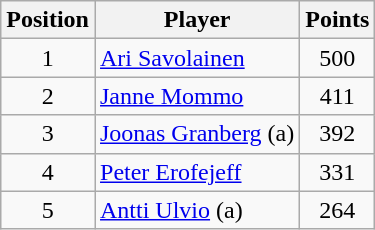<table class=wikitable>
<tr>
<th>Position</th>
<th>Player</th>
<th>Points</th>
</tr>
<tr>
<td align=center>1</td>
<td> <a href='#'>Ari Savolainen</a></td>
<td align=center>500</td>
</tr>
<tr>
<td align=center>2</td>
<td> <a href='#'>Janne Mommo</a></td>
<td align=center>411</td>
</tr>
<tr>
<td align=center>3</td>
<td> <a href='#'>Joonas Granberg</a> (a)</td>
<td align=center>392</td>
</tr>
<tr>
<td align=center>4</td>
<td> <a href='#'>Peter Erofejeff</a></td>
<td align=center>331</td>
</tr>
<tr>
<td align=center>5</td>
<td> <a href='#'>Antti Ulvio</a> (a)</td>
<td align=center>264</td>
</tr>
</table>
